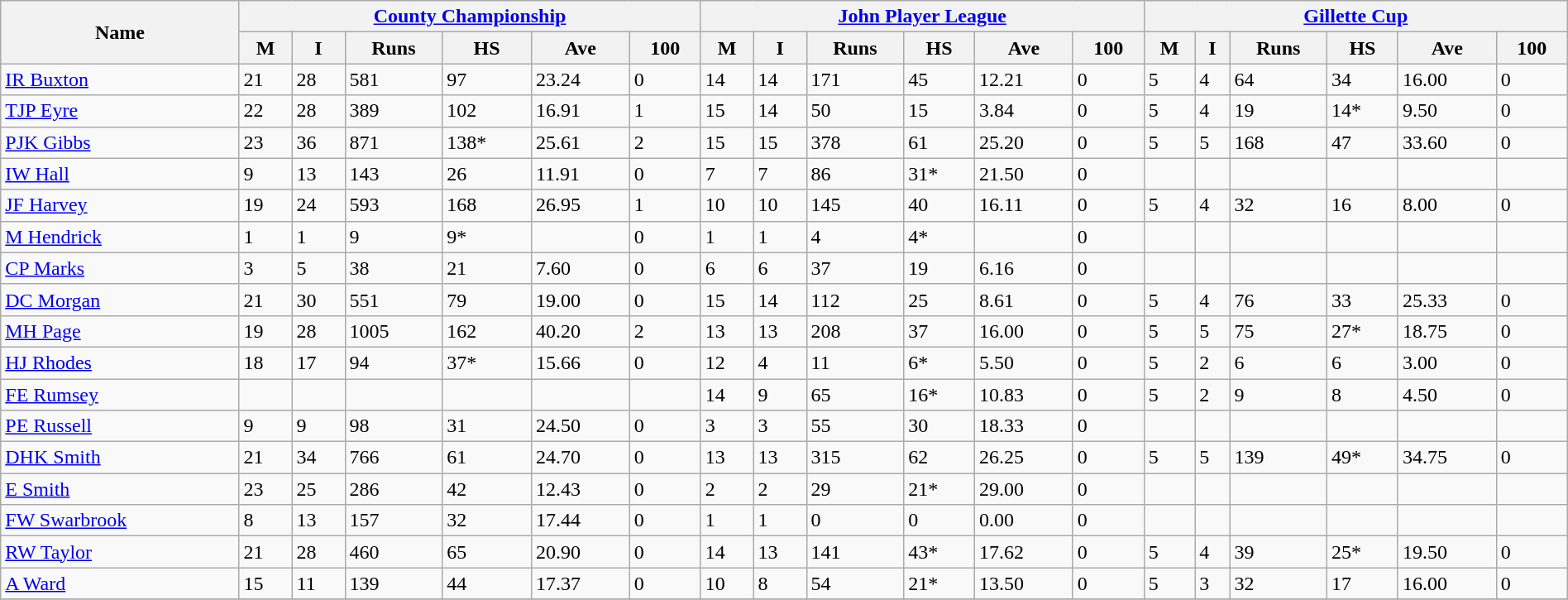<table class="wikitable " width="100%">
<tr bgcolor="#efefef">
<th rowspan=2>Name</th>
<th colspan=6><a href='#'>County Championship</a></th>
<th colspan=6><a href='#'>John Player League</a></th>
<th colspan=6><a href='#'>Gillette Cup</a></th>
</tr>
<tr>
<th>M</th>
<th>I</th>
<th>Runs</th>
<th>HS</th>
<th>Ave</th>
<th>100</th>
<th>M</th>
<th>I</th>
<th>Runs</th>
<th>HS</th>
<th>Ave</th>
<th>100</th>
<th>M</th>
<th>I</th>
<th>Runs</th>
<th>HS</th>
<th>Ave</th>
<th>100</th>
</tr>
<tr>
<td><a href='#'>IR Buxton</a></td>
<td>21</td>
<td>28</td>
<td>581</td>
<td>97</td>
<td>23.24</td>
<td>0</td>
<td>14</td>
<td>14</td>
<td>171</td>
<td>45</td>
<td>12.21</td>
<td>0</td>
<td>5</td>
<td>4</td>
<td>64</td>
<td>34</td>
<td>16.00</td>
<td>0</td>
</tr>
<tr>
<td><a href='#'>TJP Eyre</a></td>
<td>22</td>
<td>28</td>
<td>389</td>
<td>102</td>
<td>16.91</td>
<td>1</td>
<td>15</td>
<td>14</td>
<td>50</td>
<td>15</td>
<td>3.84</td>
<td>0</td>
<td>5</td>
<td>4</td>
<td>19</td>
<td>14*</td>
<td>9.50</td>
<td>0</td>
</tr>
<tr>
<td><a href='#'>PJK Gibbs</a></td>
<td>23</td>
<td>36</td>
<td>871</td>
<td>138*</td>
<td>25.61</td>
<td>2</td>
<td>15</td>
<td>15</td>
<td>378</td>
<td>61</td>
<td>25.20</td>
<td>0</td>
<td>5</td>
<td>5</td>
<td>168</td>
<td>47</td>
<td>33.60</td>
<td>0</td>
</tr>
<tr>
<td><a href='#'>IW Hall</a></td>
<td>9</td>
<td>13</td>
<td>143</td>
<td>26</td>
<td>11.91</td>
<td>0</td>
<td>7</td>
<td>7</td>
<td>86</td>
<td>31*</td>
<td>21.50</td>
<td>0</td>
<td></td>
<td></td>
<td></td>
<td></td>
<td></td>
<td></td>
</tr>
<tr>
<td><a href='#'>JF Harvey</a></td>
<td>19</td>
<td>24</td>
<td>593</td>
<td>168</td>
<td>26.95</td>
<td>1</td>
<td>10</td>
<td>10</td>
<td>145</td>
<td>40</td>
<td>16.11</td>
<td>0</td>
<td>5</td>
<td>4</td>
<td>32</td>
<td>16</td>
<td>8.00</td>
<td>0</td>
</tr>
<tr>
<td><a href='#'>M Hendrick</a></td>
<td>1</td>
<td>1</td>
<td>9</td>
<td>9*</td>
<td></td>
<td>0</td>
<td>1</td>
<td>1</td>
<td>4</td>
<td>4*</td>
<td></td>
<td>0</td>
<td></td>
<td></td>
<td></td>
<td></td>
<td></td>
<td></td>
</tr>
<tr>
<td><a href='#'>CP Marks</a></td>
<td>3</td>
<td>5</td>
<td>38</td>
<td>21</td>
<td>7.60</td>
<td>0</td>
<td>6</td>
<td>6</td>
<td>37</td>
<td>19</td>
<td>6.16</td>
<td>0</td>
<td></td>
<td></td>
<td></td>
<td></td>
<td></td>
<td></td>
</tr>
<tr>
<td><a href='#'>DC Morgan</a></td>
<td>21</td>
<td>30</td>
<td>551</td>
<td>79</td>
<td>19.00</td>
<td>0</td>
<td>15</td>
<td>14</td>
<td>112</td>
<td>25</td>
<td>8.61</td>
<td>0</td>
<td>5</td>
<td>4</td>
<td>76</td>
<td>33</td>
<td>25.33</td>
<td>0</td>
</tr>
<tr>
<td><a href='#'>MH Page</a></td>
<td>19</td>
<td>28</td>
<td>1005</td>
<td>162</td>
<td>40.20</td>
<td>2</td>
<td>13</td>
<td>13</td>
<td>208</td>
<td>37</td>
<td>16.00</td>
<td>0</td>
<td>5</td>
<td>5</td>
<td>75</td>
<td>27*</td>
<td>18.75</td>
<td>0</td>
</tr>
<tr>
<td><a href='#'>HJ Rhodes</a></td>
<td>18</td>
<td>17</td>
<td>94</td>
<td>37*</td>
<td>15.66</td>
<td>0</td>
<td>12</td>
<td>4</td>
<td>11</td>
<td>6*</td>
<td>5.50</td>
<td>0</td>
<td>5</td>
<td>2</td>
<td>6</td>
<td>6</td>
<td>3.00</td>
<td>0</td>
</tr>
<tr>
<td><a href='#'>FE Rumsey</a></td>
<td></td>
<td></td>
<td></td>
<td></td>
<td></td>
<td></td>
<td>14</td>
<td>9</td>
<td>65</td>
<td>16*</td>
<td>10.83</td>
<td>0</td>
<td>5</td>
<td>2</td>
<td>9</td>
<td>8</td>
<td>4.50</td>
<td>0</td>
</tr>
<tr>
<td><a href='#'>PE Russell</a></td>
<td>9</td>
<td>9</td>
<td>98</td>
<td>31</td>
<td>24.50</td>
<td>0</td>
<td>3</td>
<td>3</td>
<td>55</td>
<td>30</td>
<td>18.33</td>
<td>0</td>
<td></td>
<td></td>
<td></td>
<td></td>
<td></td>
<td></td>
</tr>
<tr>
<td><a href='#'>DHK Smith</a></td>
<td>21</td>
<td>34</td>
<td>766</td>
<td>61</td>
<td>24.70</td>
<td>0</td>
<td>13</td>
<td>13</td>
<td>315</td>
<td>62</td>
<td>26.25</td>
<td>0</td>
<td>5</td>
<td>5</td>
<td>139</td>
<td>49*</td>
<td>34.75</td>
<td>0</td>
</tr>
<tr>
<td><a href='#'>E Smith</a></td>
<td>23</td>
<td>25</td>
<td>286</td>
<td>42</td>
<td>12.43</td>
<td>0</td>
<td>2</td>
<td>2</td>
<td>29</td>
<td>21*</td>
<td>29.00</td>
<td>0</td>
<td></td>
<td></td>
<td></td>
<td></td>
<td></td>
<td></td>
</tr>
<tr>
<td><a href='#'>FW Swarbrook</a></td>
<td>8</td>
<td>13</td>
<td>157</td>
<td>32</td>
<td>17.44</td>
<td>0</td>
<td>1</td>
<td>1</td>
<td>0</td>
<td>0</td>
<td>0.00</td>
<td>0</td>
<td></td>
<td></td>
<td></td>
<td></td>
<td></td>
<td></td>
</tr>
<tr>
<td><a href='#'>RW Taylor</a></td>
<td>21</td>
<td>28</td>
<td>460</td>
<td>65</td>
<td>20.90</td>
<td>0</td>
<td>14</td>
<td>13</td>
<td>141</td>
<td>43*</td>
<td>17.62</td>
<td>0</td>
<td>5</td>
<td>4</td>
<td>39</td>
<td>25*</td>
<td>19.50</td>
<td>0</td>
</tr>
<tr>
<td><a href='#'>A Ward</a></td>
<td>15</td>
<td>11</td>
<td>139</td>
<td>44</td>
<td>17.37</td>
<td>0</td>
<td>10</td>
<td>8</td>
<td>54</td>
<td>21*</td>
<td>13.50</td>
<td>0</td>
<td>5</td>
<td>3</td>
<td>32</td>
<td>17</td>
<td>16.00</td>
<td>0<br>
</td>
</tr>
<tr>
</tr>
</table>
